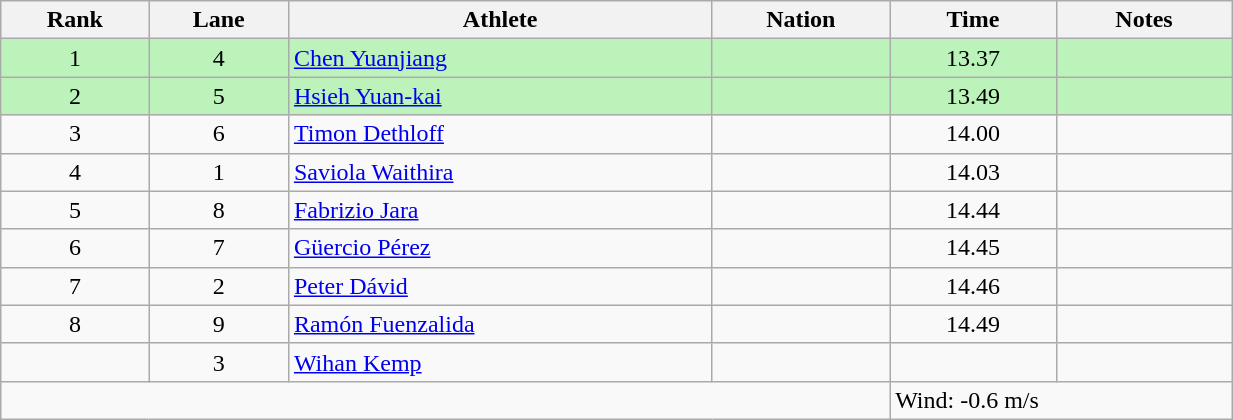<table class="wikitable sortable" style="text-align:center;width: 65%;">
<tr>
<th scope="col">Rank</th>
<th scope="col">Lane</th>
<th scope="col">Athlete</th>
<th scope="col">Nation</th>
<th scope="col">Time</th>
<th scope="col">Notes</th>
</tr>
<tr bgcolor=bbf3bb>
<td>1</td>
<td>4</td>
<td align=left><a href='#'>Chen Yuanjiang</a></td>
<td align=left></td>
<td>13.37</td>
<td></td>
</tr>
<tr bgcolor=bbf3bb>
<td>2</td>
<td>5</td>
<td align=left><a href='#'>Hsieh Yuan-kai</a></td>
<td align=left></td>
<td>13.49</td>
<td></td>
</tr>
<tr>
<td>3</td>
<td>6</td>
<td align=left><a href='#'>Timon Dethloff</a></td>
<td align=left></td>
<td>14.00</td>
<td></td>
</tr>
<tr>
<td>4</td>
<td>1</td>
<td align=left><a href='#'>Saviola Waithira</a></td>
<td align=left></td>
<td>14.03</td>
<td></td>
</tr>
<tr>
<td>5</td>
<td>8</td>
<td align=left><a href='#'>Fabrizio Jara</a></td>
<td align=left></td>
<td>14.44</td>
<td></td>
</tr>
<tr>
<td>6</td>
<td>7</td>
<td align=left><a href='#'>Güercio Pérez</a></td>
<td align=left></td>
<td>14.45</td>
<td></td>
</tr>
<tr>
<td>7</td>
<td>2</td>
<td align=left><a href='#'>Peter Dávid</a></td>
<td align=left></td>
<td>14.46</td>
<td></td>
</tr>
<tr>
<td>8</td>
<td>9</td>
<td align=left><a href='#'>Ramón Fuenzalida</a></td>
<td align=left></td>
<td>14.49</td>
<td></td>
</tr>
<tr>
<td></td>
<td>3</td>
<td align=left><a href='#'>Wihan Kemp</a></td>
<td align=left></td>
<td></td>
<td></td>
</tr>
<tr class="sortbottom">
<td colspan="4"></td>
<td colspan="2" style="text-align:left;">Wind: -0.6 m/s</td>
</tr>
</table>
